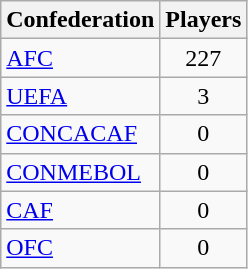<table class="wikitable sortable">
<tr>
<th>Confederation</th>
<th>Players</th>
</tr>
<tr>
<td><a href='#'>AFC</a></td>
<td align=center>227</td>
</tr>
<tr>
<td><a href='#'>UEFA</a></td>
<td align=center>3</td>
</tr>
<tr>
<td><a href='#'>CONCACAF</a></td>
<td align=center>0</td>
</tr>
<tr>
<td><a href='#'>CONMEBOL</a></td>
<td align=center>0</td>
</tr>
<tr>
<td><a href='#'>CAF</a></td>
<td align=center>0</td>
</tr>
<tr>
<td><a href='#'>OFC</a></td>
<td align=center>0</td>
</tr>
</table>
